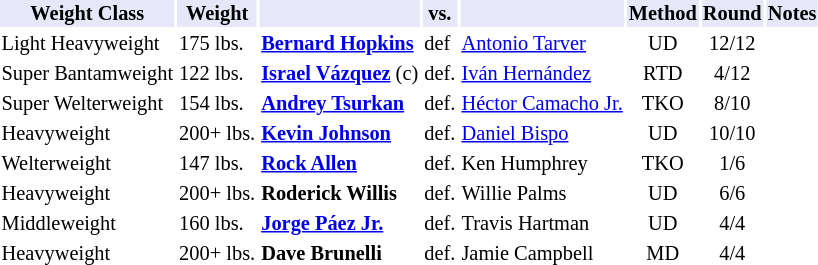<table class="toccolours" style="font-size: 85%;">
<tr>
<th style="background:#e6e8fa; color:#000; text-align:center;">Weight Class</th>
<th style="background:#e6e8fa; color:#000; text-align:center;">Weight</th>
<th style="background:#e6e8fa; color:#000; text-align:center;"></th>
<th style="background:#e6e8fa; color:#000; text-align:center;">vs.</th>
<th style="background:#e6e8fa; color:#000; text-align:center;"></th>
<th style="background:#e6e8fa; color:#000; text-align:center;">Method</th>
<th style="background:#e6e8fa; color:#000; text-align:center;">Round</th>
<th style="background:#e6e8fa; color:#000; text-align:center;">Notes</th>
</tr>
<tr>
<td>Light Heavyweight</td>
<td>175 lbs.</td>
<td><strong><a href='#'>Bernard Hopkins</a></strong></td>
<td>def</td>
<td><a href='#'>Antonio Tarver</a></td>
<td align=center>UD</td>
<td align=center>12/12</td>
<td></td>
</tr>
<tr>
<td>Super Bantamweight</td>
<td>122 lbs.</td>
<td><strong><a href='#'>Israel Vázquez</a></strong> (c)</td>
<td>def.</td>
<td><a href='#'>Iván Hernández</a></td>
<td align=center>RTD</td>
<td align=center>4/12</td>
<td></td>
</tr>
<tr>
<td>Super Welterweight</td>
<td>154 lbs.</td>
<td><strong><a href='#'>Andrey Tsurkan</a></strong></td>
<td>def.</td>
<td><a href='#'>Héctor Camacho Jr.</a></td>
<td align=center>TKO</td>
<td align=center>8/10</td>
</tr>
<tr>
<td>Heavyweight</td>
<td>200+ lbs.</td>
<td><strong><a href='#'>Kevin Johnson</a></strong></td>
<td>def.</td>
<td><a href='#'>Daniel Bispo</a></td>
<td align=center>UD</td>
<td align=center>10/10</td>
</tr>
<tr>
<td>Welterweight</td>
<td>147 lbs.</td>
<td><strong><a href='#'>Rock Allen</a></strong></td>
<td>def.</td>
<td>Ken Humphrey</td>
<td align=center>TKO</td>
<td align=center>1/6</td>
</tr>
<tr>
<td>Heavyweight</td>
<td>200+ lbs.</td>
<td><strong>Roderick Willis</strong></td>
<td>def.</td>
<td>Willie Palms</td>
<td align=center>UD</td>
<td align=center>6/6</td>
</tr>
<tr>
<td>Middleweight</td>
<td>160 lbs.</td>
<td><strong><a href='#'>Jorge Páez Jr.</a></strong></td>
<td>def.</td>
<td>Travis Hartman</td>
<td align=center>UD</td>
<td align=center>4/4</td>
</tr>
<tr>
<td>Heavyweight</td>
<td>200+ lbs.</td>
<td><strong>Dave Brunelli</strong></td>
<td>def.</td>
<td>Jamie Campbell</td>
<td align=center>MD</td>
<td align=center>4/4</td>
</tr>
</table>
